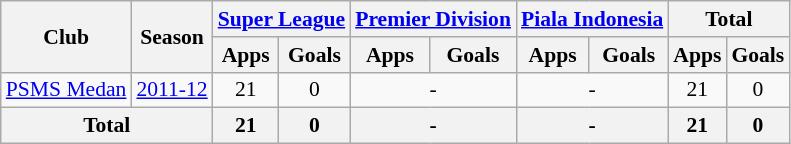<table class="wikitable" style="font-size:90%; text-align:center;">
<tr>
<th rowspan="2">Club</th>
<th rowspan="2">Season</th>
<th colspan="2"><a href='#'>Super League</a></th>
<th colspan="2"><a href='#'>Premier Division</a></th>
<th colspan="2"><a href='#'>Piala Indonesia</a></th>
<th colspan="2">Total</th>
</tr>
<tr>
<th>Apps</th>
<th>Goals</th>
<th>Apps</th>
<th>Goals</th>
<th>Apps</th>
<th>Goals</th>
<th>Apps</th>
<th>Goals</th>
</tr>
<tr>
<td rowspan="1"><a href='#'>PSMS Medan</a></td>
<td><a href='#'>2011-12</a></td>
<td>21</td>
<td>0</td>
<td colspan="2">-</td>
<td colspan="2">-</td>
<td>21</td>
<td>0</td>
</tr>
<tr>
<th colspan="2">Total</th>
<th>21</th>
<th>0</th>
<th colspan="2">-</th>
<th colspan="2">-</th>
<th>21</th>
<th>0</th>
</tr>
</table>
